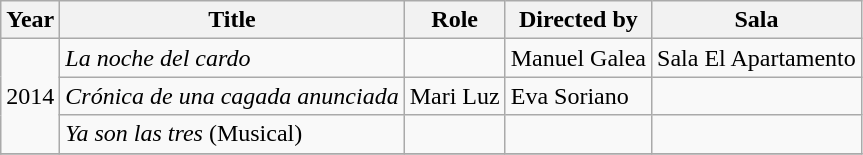<table class="wikitable">
<tr>
<th>Year</th>
<th>Title</th>
<th>Role</th>
<th>Directed by</th>
<th>Sala</th>
</tr>
<tr>
<td rowspan="3">2014</td>
<td><em>La noche del cardo</em></td>
<td></td>
<td>Manuel Galea</td>
<td>Sala El Apartamento</td>
</tr>
<tr>
<td><em>Crónica de una cagada anunciada</em></td>
<td>Mari Luz</td>
<td>Eva Soriano</td>
<td></td>
</tr>
<tr>
<td><em>Ya son las tres</em> (Musical)</td>
<td></td>
<td></td>
<td></td>
</tr>
<tr>
</tr>
</table>
